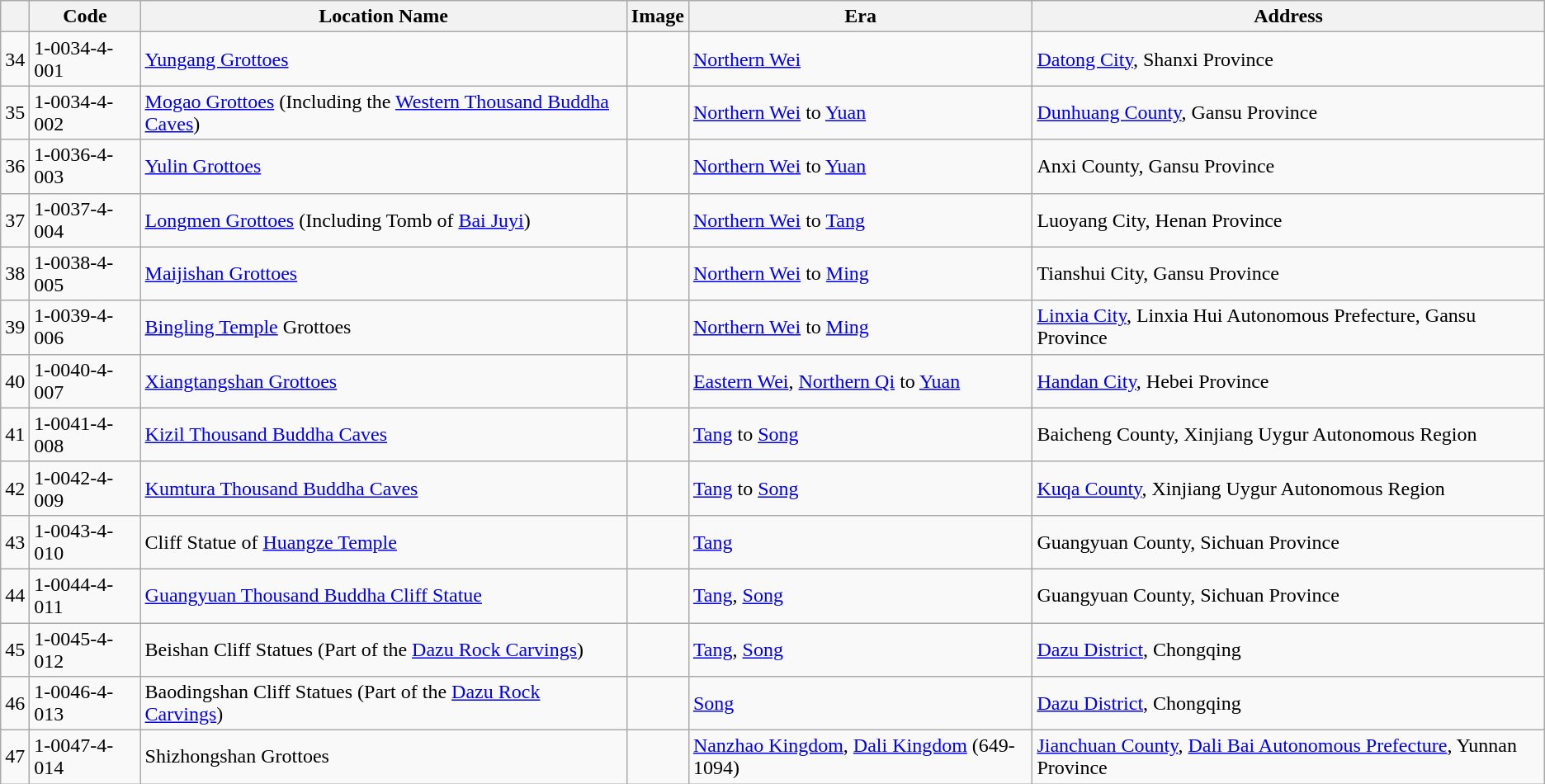<table class="wikitable">
<tr>
<th></th>
<th>Code</th>
<th>Location Name</th>
<th>Image</th>
<th>Era</th>
<th>Address</th>
</tr>
<tr>
<td>34</td>
<td>1-0034-4-001</td>
<td><a href='#'>Yungang Grottoes</a></td>
<td style="padding:0"></td>
<td><a href='#'>Northern Wei</a></td>
<td><a href='#'>Datong City</a>, Shanxi Province</td>
</tr>
<tr>
<td>35</td>
<td>1-0034-4-002</td>
<td><a href='#'>Mogao Grottoes</a> (Including the <a href='#'>Western Thousand Buddha Caves</a>)</td>
<td style="padding:0"><br></td>
<td><a href='#'>Northern Wei</a> to <a href='#'>Yuan</a></td>
<td><a href='#'>Dunhuang County</a>, Gansu Province</td>
</tr>
<tr>
<td>36</td>
<td>1-0036-4-003</td>
<td><a href='#'>Yulin Grottoes</a></td>
<td style="padding:0"></td>
<td><a href='#'>Northern Wei</a> to <a href='#'>Yuan</a></td>
<td>Anxi County, Gansu Province</td>
</tr>
<tr>
<td>37</td>
<td>1-0037-4-004</td>
<td><a href='#'>Longmen Grottoes</a> (Including Tomb of <a href='#'>Bai Juyi</a>)</td>
<td style="padding:0"><br></td>
<td><a href='#'>Northern Wei</a> to <a href='#'>Tang</a></td>
<td>Luoyang City, Henan Province</td>
</tr>
<tr>
<td>38</td>
<td>1-0038-4-005</td>
<td><a href='#'>Maijishan Grottoes</a></td>
<td style="padding:0"></td>
<td><a href='#'>Northern Wei</a> to <a href='#'>Ming</a></td>
<td>Tianshui City, Gansu Province</td>
</tr>
<tr>
<td>39</td>
<td>1-0039-4-006</td>
<td><a href='#'>Bingling Temple</a> Grottoes</td>
<td style="padding:0"></td>
<td><a href='#'>Northern Wei</a> to <a href='#'>Ming</a></td>
<td><a href='#'>Linxia City</a>, Linxia Hui Autonomous Prefecture, Gansu Province</td>
</tr>
<tr>
<td>40</td>
<td>1-0040-4-007</td>
<td><a href='#'>Xiangtangshan Grottoes</a></td>
<td style="padding:0"></td>
<td><a href='#'>Eastern Wei</a>, <a href='#'>Northern Qi</a> to <a href='#'>Yuan</a></td>
<td><a href='#'>Handan City</a>, Hebei Province</td>
</tr>
<tr>
<td>41</td>
<td>1-0041-4-008</td>
<td><a href='#'>Kizil Thousand Buddha Caves</a></td>
<td style="padding:0"></td>
<td><a href='#'>Tang</a> to <a href='#'>Song</a></td>
<td>Baicheng County, Xinjiang Uygur Autonomous Region</td>
</tr>
<tr>
<td>42</td>
<td>1-0042-4-009</td>
<td><a href='#'>Kumtura Thousand Buddha Caves</a></td>
<td style="padding:0"></td>
<td><a href='#'>Tang</a> to <a href='#'>Song</a></td>
<td><a href='#'>Kuqa County</a>, Xinjiang Uygur Autonomous Region</td>
</tr>
<tr>
<td>43</td>
<td>1-0043-4-010</td>
<td>Cliff Statue of <a href='#'>Huangze Temple</a></td>
<td style="padding:0"></td>
<td><a href='#'>Tang</a></td>
<td>Guangyuan County, Sichuan Province</td>
</tr>
<tr>
<td>44</td>
<td>1-0044-4-011</td>
<td><a href='#'>Guangyuan Thousand Buddha Cliff Statue</a></td>
<td style="padding:0"></td>
<td><a href='#'>Tang</a>, <a href='#'>Song</a></td>
<td>Guangyuan County, Sichuan Province</td>
</tr>
<tr>
<td>45</td>
<td>1-0045-4-012</td>
<td>Beishan Cliff Statues (Part of the <a href='#'>Dazu Rock Carvings</a>)</td>
<td style="padding:0"></td>
<td><a href='#'>Tang</a>, <a href='#'>Song</a></td>
<td><a href='#'>Dazu District</a>, Chongqing</td>
</tr>
<tr>
<td>46</td>
<td>1-0046-4-013</td>
<td>Baodingshan Cliff Statues (Part of the <a href='#'>Dazu Rock Carvings</a>)</td>
<td style="padding:0"></td>
<td><a href='#'>Song</a></td>
<td><a href='#'>Dazu District</a>, Chongqing</td>
</tr>
<tr>
<td>47</td>
<td>1-0047-4-014</td>
<td>Shizhongshan Grottoes</td>
<td style="padding:0"></td>
<td><a href='#'>Nanzhao Kingdom</a>, <a href='#'>Dali Kingdom</a> (649-1094)</td>
<td><a href='#'>Jianchuan County</a>, <a href='#'>Dali Bai Autonomous Prefecture</a>, Yunnan Province</td>
</tr>
</table>
